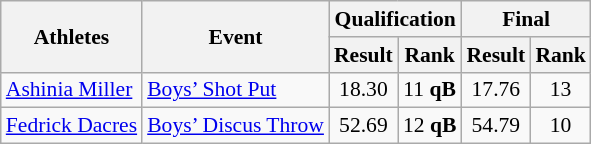<table class="wikitable" border="1" style="font-size:90%">
<tr>
<th rowspan=2>Athletes</th>
<th rowspan=2>Event</th>
<th colspan=2>Qualification</th>
<th colspan=2>Final</th>
</tr>
<tr>
<th>Result</th>
<th>Rank</th>
<th>Result</th>
<th>Rank</th>
</tr>
<tr>
<td><a href='#'>Ashinia Miller</a></td>
<td><a href='#'>Boys’ Shot Put</a></td>
<td align=center>18.30</td>
<td align=center>11 <strong>qB</strong></td>
<td align=center>17.76</td>
<td align=center>13</td>
</tr>
<tr>
<td><a href='#'>Fedrick Dacres</a></td>
<td><a href='#'>Boys’ Discus Throw</a></td>
<td align=center>52.69</td>
<td align=center>12 <strong>qB</strong></td>
<td align=center>54.79</td>
<td align=center>10</td>
</tr>
</table>
